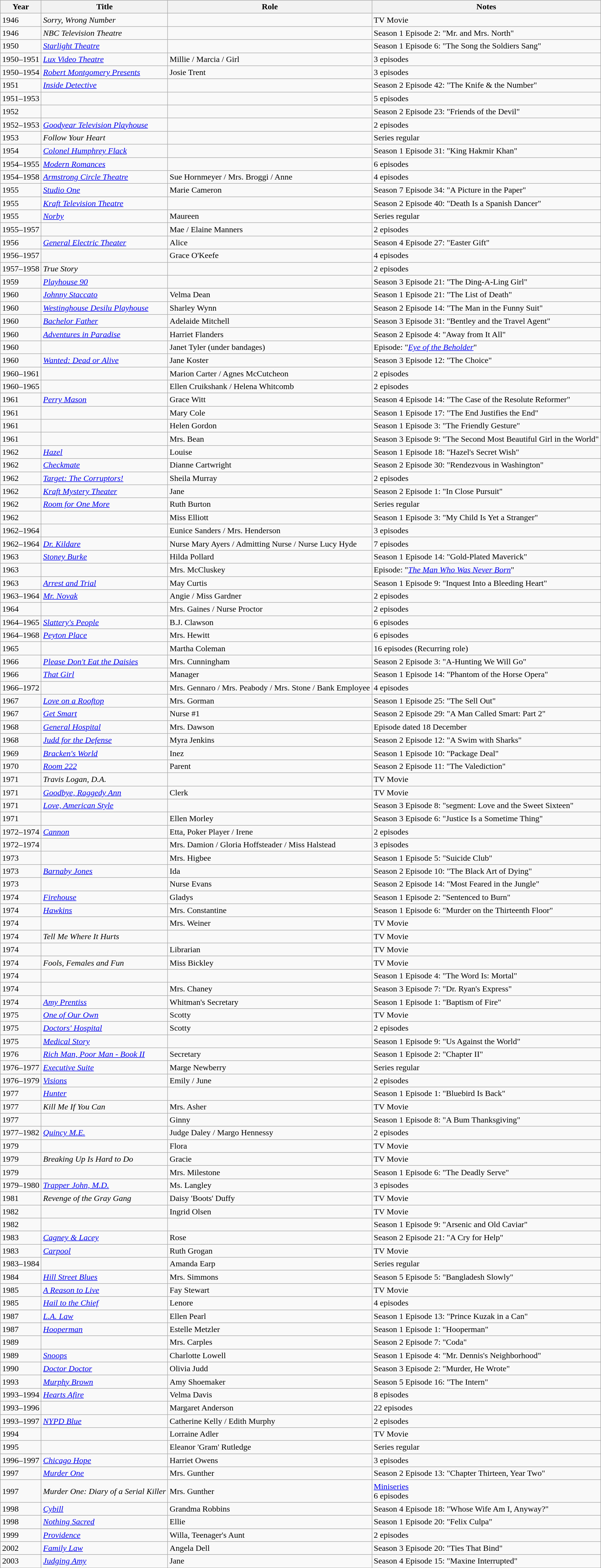<table class="wikitable sortable">
<tr>
<th>Year</th>
<th>Title</th>
<th>Role</th>
<th class="unsortable">Notes</th>
</tr>
<tr>
<td>1946</td>
<td><em>Sorry, Wrong Number</em></td>
<td></td>
<td>TV Movie</td>
</tr>
<tr>
<td>1946</td>
<td><em>NBC Television Theatre</em></td>
<td></td>
<td>Season 1 Episode 2: "Mr. and Mrs. North"</td>
</tr>
<tr>
<td>1950</td>
<td><em><a href='#'>Starlight Theatre</a></em></td>
<td></td>
<td>Season 1 Episode 6: "The Song the Soldiers Sang"</td>
</tr>
<tr>
<td>1950–1951</td>
<td><em><a href='#'>Lux Video Theatre</a></em></td>
<td>Millie / Marcia / Girl</td>
<td>3 episodes</td>
</tr>
<tr>
<td>1950–1954</td>
<td><em><a href='#'>Robert Montgomery Presents</a></em></td>
<td>Josie Trent</td>
<td>3 episodes</td>
</tr>
<tr>
<td>1951</td>
<td><em><a href='#'>Inside Detective</a></em></td>
<td></td>
<td>Season 2 Episode 42: "The Knife & the Number"</td>
</tr>
<tr>
<td>1951–1953</td>
<td><em></em></td>
<td></td>
<td>5 episodes</td>
</tr>
<tr>
<td>1952</td>
<td><em></em></td>
<td></td>
<td>Season 2 Episode 23: "Friends of the Devil"</td>
</tr>
<tr>
<td>1952–1953</td>
<td><em><a href='#'>Goodyear Television Playhouse</a></em></td>
<td></td>
<td>2 episodes</td>
</tr>
<tr>
<td>1953</td>
<td><em>Follow Your Heart</em></td>
<td></td>
<td>Series regular</td>
</tr>
<tr>
<td>1954</td>
<td><em><a href='#'>Colonel Humphrey Flack</a></em></td>
<td></td>
<td>Season 1 Episode 31: "King Hakmir Khan"</td>
</tr>
<tr>
<td>1954–1955</td>
<td><em><a href='#'>Modern Romances</a></em></td>
<td></td>
<td>6 episodes</td>
</tr>
<tr>
<td>1954–1958</td>
<td><em><a href='#'>Armstrong Circle Theatre</a></em></td>
<td>Sue Hornmeyer / Mrs. Broggi / Anne</td>
<td>4 episodes</td>
</tr>
<tr>
<td>1955</td>
<td><em><a href='#'>Studio One</a></em></td>
<td>Marie Cameron</td>
<td>Season 7 Episode 34: "A Picture in the Paper"</td>
</tr>
<tr>
<td>1955</td>
<td><em><a href='#'>Kraft Television Theatre</a></em></td>
<td></td>
<td>Season 2 Episode 40: "Death Is a Spanish Dancer"</td>
</tr>
<tr>
<td>1955</td>
<td><em><a href='#'>Norby</a></em></td>
<td>Maureen</td>
<td>Series regular</td>
</tr>
<tr>
<td>1955–1957</td>
<td><em></em></td>
<td>Mae / Elaine Manners</td>
<td>2 episodes</td>
</tr>
<tr>
<td>1956</td>
<td><em><a href='#'>General Electric Theater</a></em></td>
<td>Alice</td>
<td>Season 4 Episode 27: "Easter Gift"</td>
</tr>
<tr>
<td>1956–1957</td>
<td><em></em></td>
<td>Grace O'Keefe</td>
<td>4 episodes</td>
</tr>
<tr>
<td>1957–1958</td>
<td><em>True Story</em></td>
<td></td>
<td>2 episodes</td>
</tr>
<tr>
<td>1959</td>
<td><em><a href='#'>Playhouse 90</a></em></td>
<td></td>
<td>Season 3 Episode 21: "The Ding-A-Ling Girl"</td>
</tr>
<tr>
<td>1960</td>
<td><em><a href='#'>Johnny Staccato</a></em></td>
<td>Velma Dean</td>
<td>Season 1 Episode 21: "The List of Death"</td>
</tr>
<tr>
<td>1960</td>
<td><em><a href='#'>Westinghouse Desilu Playhouse</a></em></td>
<td>Sharley Wynn</td>
<td>Season 2 Episode 14: "The Man in the Funny Suit"</td>
</tr>
<tr>
<td>1960</td>
<td><em><a href='#'>Bachelor Father</a></em></td>
<td>Adelaide Mitchell</td>
<td>Season 3 Episode 31: "Bentley and the Travel Agent"</td>
</tr>
<tr>
<td>1960</td>
<td><em><a href='#'>Adventures in Paradise</a></em></td>
<td>Harriet Flanders</td>
<td>Season 2 Episode 4: "Away from It All"</td>
</tr>
<tr>
<td>1960</td>
<td><em></em></td>
<td>Janet Tyler (under bandages)</td>
<td>Episode: "<em><a href='#'>Eye of the Beholder</a></em>"</td>
</tr>
<tr>
<td>1960</td>
<td><em><a href='#'>Wanted: Dead or Alive</a></em></td>
<td>Jane Koster</td>
<td>Season 3 Episode 12: "The Choice"</td>
</tr>
<tr>
<td>1960–1961</td>
<td><em></em></td>
<td>Marion Carter / Agnes McCutcheon</td>
<td>2 episodes</td>
</tr>
<tr>
<td>1960–1965</td>
<td><em></em></td>
<td>Ellen Cruikshank / Helena Whitcomb</td>
<td>2 episodes</td>
</tr>
<tr>
<td>1961</td>
<td><em><a href='#'>Perry Mason</a></em></td>
<td>Grace Witt</td>
<td>Season 4 Episode 14: "The Case of the Resolute Reformer"</td>
</tr>
<tr>
<td>1961</td>
<td><em></em></td>
<td>Mary Cole</td>
<td>Season 1 Episode 17: "The End Justifies the End"</td>
</tr>
<tr>
<td>1961</td>
<td><em></em></td>
<td>Helen Gordon</td>
<td>Season 1 Episode 3: "The Friendly Gesture"</td>
</tr>
<tr>
<td>1961</td>
<td><em></em></td>
<td>Mrs. Bean</td>
<td>Season 3 Episode 9: "The Second Most Beautiful Girl in the World"</td>
</tr>
<tr>
<td>1962</td>
<td><em><a href='#'>Hazel</a></em></td>
<td>Louise</td>
<td>Season 1 Episode 18: "Hazel's Secret Wish"</td>
</tr>
<tr>
<td>1962</td>
<td><em><a href='#'>Checkmate</a></em></td>
<td>Dianne Cartwright</td>
<td>Season 2 Episode 30: "Rendezvous in Washington"</td>
</tr>
<tr>
<td>1962</td>
<td><em><a href='#'>Target: The Corruptors!</a></em></td>
<td>Sheila Murray</td>
<td>2 episodes</td>
</tr>
<tr>
<td>1962</td>
<td><em><a href='#'>Kraft Mystery Theater</a></em></td>
<td>Jane</td>
<td>Season 2 Episode 1: "In Close Pursuit"</td>
</tr>
<tr>
<td>1962</td>
<td><em><a href='#'>Room for One More</a></em></td>
<td>Ruth Burton</td>
<td>Series regular</td>
</tr>
<tr>
<td>1962</td>
<td><em></em></td>
<td>Miss Elliott</td>
<td>Season 1 Episode 3: "My Child Is Yet a Stranger"</td>
</tr>
<tr>
<td>1962–1964</td>
<td><em></em></td>
<td>Eunice Sanders / Mrs. Henderson</td>
<td>3 episodes</td>
</tr>
<tr>
<td>1962–1964</td>
<td><em><a href='#'>Dr. Kildare</a></em></td>
<td>Nurse Mary Ayers / Admitting Nurse / Nurse Lucy Hyde</td>
<td>7 episodes</td>
</tr>
<tr>
<td>1963</td>
<td><em><a href='#'>Stoney Burke</a></em></td>
<td>Hilda Pollard</td>
<td>Season 1 Episode 14: "Gold-Plated Maverick"</td>
</tr>
<tr>
<td>1963</td>
<td><em></em></td>
<td>Mrs. McCluskey</td>
<td>Episode: "<em><a href='#'>The Man Who Was Never Born</a></em>"</td>
</tr>
<tr>
<td>1963</td>
<td><em><a href='#'>Arrest and Trial</a></em></td>
<td>May Curtis</td>
<td>Season 1 Episode 9: "Inquest Into a Bleeding Heart"</td>
</tr>
<tr>
<td>1963–1964</td>
<td><em><a href='#'>Mr. Novak</a></em></td>
<td>Angie / Miss Gardner</td>
<td>2 episodes</td>
</tr>
<tr>
<td>1964</td>
<td><em></em></td>
<td>Mrs. Gaines / Nurse Proctor</td>
<td>2 episodes</td>
</tr>
<tr>
<td>1964–1965</td>
<td><em><a href='#'>Slattery's People</a></em></td>
<td>B.J. Clawson</td>
<td>6 episodes</td>
</tr>
<tr>
<td>1964–1968</td>
<td><em><a href='#'>Peyton Place</a></em></td>
<td>Mrs. Hewitt</td>
<td>6 episodes</td>
</tr>
<tr>
<td>1965</td>
<td><em></em></td>
<td>Martha Coleman</td>
<td>16 episodes (Recurring role)</td>
</tr>
<tr>
<td>1966</td>
<td><em><a href='#'>Please Don't Eat the Daisies</a></em></td>
<td>Mrs. Cunningham</td>
<td>Season 2 Episode 3: "A-Hunting We Will Go"</td>
</tr>
<tr>
<td>1966</td>
<td><em><a href='#'>That Girl</a></em></td>
<td>Manager</td>
<td>Season 1 Episode 14: "Phantom of the Horse Opera"</td>
</tr>
<tr>
<td>1966–1972</td>
<td><em></em></td>
<td>Mrs. Gennaro / Mrs. Peabody / Mrs. Stone / Bank Employee</td>
<td>4 episodes</td>
</tr>
<tr>
<td>1967</td>
<td><em><a href='#'>Love on a Rooftop</a></em></td>
<td>Mrs. Gorman</td>
<td>Season 1 Episode 25: "The Sell Out"</td>
</tr>
<tr>
<td>1967</td>
<td><em><a href='#'>Get Smart</a></em></td>
<td>Nurse #1</td>
<td>Season 2 Episode 29: "A Man Called Smart: Part 2"</td>
</tr>
<tr>
<td>1968</td>
<td><em><a href='#'>General Hospital</a></em></td>
<td>Mrs. Dawson</td>
<td>Episode dated 18 December</td>
</tr>
<tr>
<td>1968</td>
<td><em><a href='#'>Judd for the Defense</a></em></td>
<td>Myra Jenkins</td>
<td>Season 2 Episode 12: "A Swim with Sharks"</td>
</tr>
<tr>
<td>1969</td>
<td><em><a href='#'>Bracken's World</a></em></td>
<td>Inez</td>
<td>Season 1 Episode 10: "Package Deal"</td>
</tr>
<tr>
<td>1970</td>
<td><em><a href='#'>Room 222</a></em></td>
<td>Parent</td>
<td>Season 2 Episode 11: "The Valediction"</td>
</tr>
<tr>
<td>1971</td>
<td><em>Travis Logan, D.A.</em></td>
<td></td>
<td>TV Movie</td>
</tr>
<tr>
<td>1971</td>
<td><em><a href='#'>Goodbye, Raggedy Ann</a></em></td>
<td>Clerk</td>
<td>TV Movie</td>
</tr>
<tr>
<td>1971</td>
<td><em><a href='#'>Love, American Style</a></em></td>
<td></td>
<td>Season 3 Episode 8: "segment: Love and the Sweet Sixteen"</td>
</tr>
<tr>
<td>1971</td>
<td><em></em></td>
<td>Ellen Morley</td>
<td>Season 3 Episode 6: "Justice Is a Sometime Thing"</td>
</tr>
<tr>
<td>1972–1974</td>
<td><em><a href='#'>Cannon</a></em></td>
<td>Etta, Poker Player / Irene</td>
<td>2 episodes</td>
</tr>
<tr>
<td>1972–1974</td>
<td><em></em></td>
<td>Mrs. Damion / Gloria Hoffsteader / Miss Halstead</td>
<td>3 episodes</td>
</tr>
<tr>
<td>1973</td>
<td><em></em></td>
<td>Mrs. Higbee</td>
<td>Season 1 Episode 5: "Suicide Club"</td>
</tr>
<tr>
<td>1973</td>
<td><em><a href='#'>Barnaby Jones</a></em></td>
<td>Ida</td>
<td>Season 2 Episode 10: "The Black Art of Dying"</td>
</tr>
<tr>
<td>1973</td>
<td><em></em></td>
<td>Nurse Evans</td>
<td>Season 2 Episode 14: "Most Feared in the Jungle"</td>
</tr>
<tr>
<td>1974</td>
<td><em><a href='#'>Firehouse</a></em></td>
<td>Gladys</td>
<td>Season 1 Episode 2: "Sentenced to Burn"</td>
</tr>
<tr>
<td>1974</td>
<td><em><a href='#'>Hawkins</a></em></td>
<td>Mrs. Constantine</td>
<td>Season 1 Episode 6: "Murder on the Thirteenth Floor"</td>
</tr>
<tr>
<td>1974</td>
<td><em></em></td>
<td>Mrs. Weiner</td>
<td>TV Movie</td>
</tr>
<tr>
<td>1974</td>
<td><em>Tell Me Where It Hurts</em></td>
<td></td>
<td>TV Movie</td>
</tr>
<tr>
<td>1974</td>
<td><em></em></td>
<td>Librarian</td>
<td>TV Movie</td>
</tr>
<tr>
<td>1974</td>
<td><em>Fools, Females and Fun</em></td>
<td>Miss Bickley</td>
<td>TV Movie</td>
</tr>
<tr>
<td>1974</td>
<td><em></em></td>
<td></td>
<td>Season 1 Episode 4: "The Word Is: Mortal"</td>
</tr>
<tr>
<td>1974</td>
<td><em></em></td>
<td>Mrs. Chaney</td>
<td>Season 3 Episode 7: "Dr. Ryan's Express"</td>
</tr>
<tr>
<td>1974</td>
<td><em><a href='#'>Amy Prentiss</a></em></td>
<td>Whitman's Secretary</td>
<td>Season 1 Episode 1: "Baptism of Fire"</td>
</tr>
<tr>
<td>1975</td>
<td><em><a href='#'>One of Our Own</a></em></td>
<td>Scotty</td>
<td>TV Movie</td>
</tr>
<tr>
<td>1975</td>
<td><em><a href='#'>Doctors' Hospital</a></em></td>
<td>Scotty</td>
<td>2 episodes</td>
</tr>
<tr>
<td>1975</td>
<td><em><a href='#'>Medical Story</a></em></td>
<td></td>
<td>Season 1 Episode 9: "Us Against the World"</td>
</tr>
<tr>
<td>1976</td>
<td><em><a href='#'>Rich Man, Poor Man - Book II</a></em></td>
<td>Secretary</td>
<td>Season 1 Episode 2: "Chapter II"</td>
</tr>
<tr>
<td>1976–1977</td>
<td><em><a href='#'>Executive Suite</a></em></td>
<td>Marge Newberry</td>
<td>Series regular</td>
</tr>
<tr>
<td>1976–1979</td>
<td><em><a href='#'>Visions</a></em></td>
<td>Emily / June</td>
<td>2 episodes</td>
</tr>
<tr>
<td>1977</td>
<td><em><a href='#'>Hunter</a></em></td>
<td></td>
<td>Season 1 Episode 1: "Bluebird Is Back"</td>
</tr>
<tr>
<td>1977</td>
<td><em>Kill Me If You Can</em></td>
<td>Mrs. Asher</td>
<td>TV Movie</td>
</tr>
<tr>
<td>1977</td>
<td><em></em></td>
<td>Ginny</td>
<td>Season 1 Episode 8: "A Bum Thanksgiving"</td>
</tr>
<tr>
<td>1977–1982</td>
<td><em><a href='#'>Quincy M.E.</a></em></td>
<td>Judge Daley / Margo Hennessy</td>
<td>2 episodes</td>
</tr>
<tr>
<td>1979</td>
<td><em></em></td>
<td>Flora</td>
<td>TV Movie</td>
</tr>
<tr>
<td>1979</td>
<td><em>Breaking Up Is Hard to Do</em></td>
<td>Gracie</td>
<td>TV Movie</td>
</tr>
<tr>
<td>1979</td>
<td><em></em></td>
<td>Mrs. Milestone</td>
<td>Season 1 Episode 6: "The Deadly Serve"</td>
</tr>
<tr>
<td>1979–1980</td>
<td><em><a href='#'>Trapper John, M.D.</a></em></td>
<td>Ms. Langley</td>
<td>3 episodes</td>
</tr>
<tr>
<td>1981</td>
<td><em>Revenge of the Gray Gang</em></td>
<td>Daisy 'Boots' Duffy</td>
<td>TV Movie</td>
</tr>
<tr>
<td>1982</td>
<td><em></em></td>
<td>Ingrid Olsen</td>
<td>TV Movie</td>
</tr>
<tr>
<td>1982</td>
<td><em></em></td>
<td></td>
<td>Season 1 Episode 9: "Arsenic and Old Caviar"</td>
</tr>
<tr>
<td>1983</td>
<td><em><a href='#'>Cagney & Lacey</a></em></td>
<td>Rose</td>
<td>Season 2 Episode 21: "A Cry for Help"</td>
</tr>
<tr>
<td>1983</td>
<td><em><a href='#'>Carpool</a></em></td>
<td>Ruth Grogan</td>
<td>TV Movie</td>
</tr>
<tr>
<td>1983–1984</td>
<td><em></em></td>
<td>Amanda Earp</td>
<td>Series regular</td>
</tr>
<tr>
<td>1984</td>
<td><em><a href='#'>Hill Street Blues</a></em></td>
<td>Mrs. Simmons</td>
<td>Season 5 Episode 5: "Bangladesh Slowly"</td>
</tr>
<tr>
<td>1985</td>
<td><em><a href='#'>A Reason to Live</a></em></td>
<td>Fay Stewart</td>
<td>TV Movie</td>
</tr>
<tr>
<td>1985</td>
<td><em><a href='#'>Hail to the Chief</a></em></td>
<td>Lenore</td>
<td>4 episodes</td>
</tr>
<tr>
<td>1987</td>
<td><em><a href='#'>L.A. Law</a></em></td>
<td>Ellen Pearl</td>
<td>Season 1 Episode 13: "Prince Kuzak in a Can"</td>
</tr>
<tr>
<td>1987</td>
<td><em><a href='#'>Hooperman</a></em></td>
<td>Estelle Metzler</td>
<td>Season 1 Episode 1: "Hooperman"</td>
</tr>
<tr>
<td>1989</td>
<td><em></em></td>
<td>Mrs. Carples</td>
<td>Season 2 Episode 7: "Coda"</td>
</tr>
<tr>
<td>1989</td>
<td><em><a href='#'>Snoops</a></em></td>
<td>Charlotte Lowell</td>
<td>Season 1 Episode 4: "Mr. Dennis's Neighborhood"</td>
</tr>
<tr>
<td>1990</td>
<td><em><a href='#'>Doctor Doctor</a></em></td>
<td>Olivia Judd</td>
<td>Season 3 Episode 2: "Murder, He Wrote"</td>
</tr>
<tr>
<td>1993</td>
<td><em><a href='#'>Murphy Brown</a></em></td>
<td>Amy Shoemaker</td>
<td>Season 5 Episode 16: "The Intern"</td>
</tr>
<tr>
<td>1993–1994</td>
<td><em><a href='#'>Hearts Afire</a></em></td>
<td>Velma Davis</td>
<td>8 episodes</td>
</tr>
<tr>
<td>1993–1996</td>
<td><em></em></td>
<td>Margaret Anderson</td>
<td>22 episodes</td>
</tr>
<tr>
<td>1993–1997</td>
<td><em><a href='#'>NYPD Blue</a></em></td>
<td>Catherine Kelly / Edith Murphy</td>
<td>2 episodes</td>
</tr>
<tr>
<td>1994</td>
<td><em></em></td>
<td>Lorraine Adler</td>
<td>TV Movie</td>
</tr>
<tr>
<td>1995</td>
<td><em></em></td>
<td>Eleanor 'Gram' Rutledge</td>
<td>Series regular</td>
</tr>
<tr>
<td>1996–1997</td>
<td><em><a href='#'>Chicago Hope</a></em></td>
<td>Harriet Owens</td>
<td>3 episodes</td>
</tr>
<tr>
<td>1997</td>
<td><em><a href='#'>Murder One</a></em></td>
<td>Mrs. Gunther</td>
<td>Season 2 Episode 13: "Chapter Thirteen, Year Two"</td>
</tr>
<tr>
<td>1997</td>
<td><em>Murder One: Diary of a Serial Killer</em></td>
<td>Mrs. Gunther</td>
<td><a href='#'>Miniseries</a><br>6 episodes</td>
</tr>
<tr>
<td>1998</td>
<td><em><a href='#'>Cybill</a></em></td>
<td>Grandma Robbins</td>
<td>Season 4 Episode 18: "Whose Wife Am I, Anyway?"</td>
</tr>
<tr>
<td>1998</td>
<td><em><a href='#'>Nothing Sacred</a></em></td>
<td>Ellie</td>
<td>Season 1 Episode 20: "Felix Culpa"</td>
</tr>
<tr>
<td>1999</td>
<td><em><a href='#'>Providence</a></em></td>
<td>Willa, Teenager's Aunt</td>
<td>2 episodes</td>
</tr>
<tr>
<td>2002</td>
<td><em><a href='#'>Family Law</a></em></td>
<td>Angela Dell</td>
<td>Season 3 Episode 20: "Ties That Bind"</td>
</tr>
<tr>
<td>2003</td>
<td><em><a href='#'>Judging Amy</a></em></td>
<td>Jane</td>
<td>Season 4 Episode 15: "Maxine Interrupted"</td>
</tr>
<tr>
</tr>
</table>
